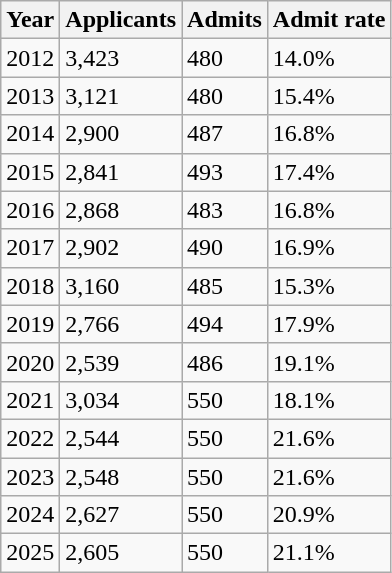<table class="wikitable floatright">
<tr>
<th>Year</th>
<th>Applicants</th>
<th>Admits</th>
<th>Admit rate</th>
</tr>
<tr>
<td>2012</td>
<td>3,423</td>
<td>480</td>
<td>14.0%</td>
</tr>
<tr>
<td>2013</td>
<td>3,121</td>
<td>480</td>
<td>15.4%</td>
</tr>
<tr>
<td>2014</td>
<td>2,900</td>
<td>487</td>
<td>16.8%</td>
</tr>
<tr>
<td>2015</td>
<td>2,841</td>
<td>493</td>
<td>17.4%</td>
</tr>
<tr>
<td>2016</td>
<td>2,868</td>
<td>483</td>
<td>16.8%</td>
</tr>
<tr>
<td>2017</td>
<td>2,902</td>
<td>490</td>
<td>16.9%</td>
</tr>
<tr>
<td>2018</td>
<td>3,160</td>
<td>485</td>
<td>15.3%</td>
</tr>
<tr>
<td>2019</td>
<td>2,766</td>
<td>494</td>
<td>17.9%</td>
</tr>
<tr>
<td>2020</td>
<td>2,539</td>
<td>486</td>
<td>19.1%</td>
</tr>
<tr>
<td>2021</td>
<td>3,034</td>
<td>550</td>
<td>18.1%</td>
</tr>
<tr>
<td>2022</td>
<td>2,544</td>
<td>550</td>
<td>21.6%</td>
</tr>
<tr>
<td>2023</td>
<td>2,548</td>
<td>550</td>
<td>21.6%</td>
</tr>
<tr>
<td>2024</td>
<td>2,627</td>
<td>550</td>
<td>20.9%</td>
</tr>
<tr>
<td>2025</td>
<td>2,605</td>
<td>550</td>
<td>21.1%</td>
</tr>
</table>
